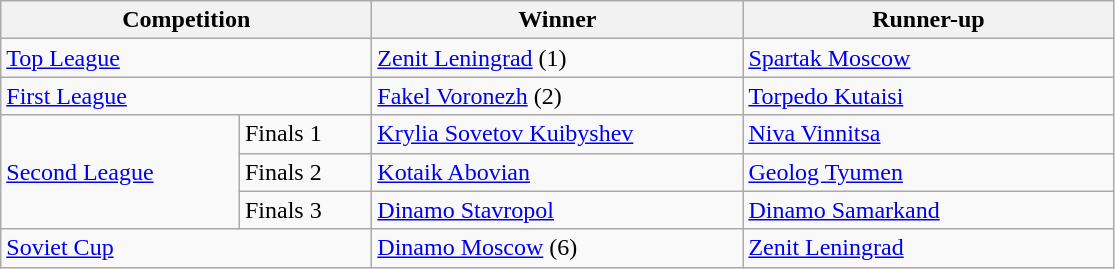<table class="wikitable">
<tr>
<th style="width:15em" colspan=2>Competition</th>
<th style="width:15em">Winner</th>
<th style="width:15em">Runner-up</th>
</tr>
<tr>
<td colspan=2><a href='#'>Top League</a></td>
<td><a href='#'>Zenit Leningrad</a> (1)</td>
<td><a href='#'>Spartak Moscow</a></td>
</tr>
<tr>
<td colspan=2><a href='#'>First League</a></td>
<td><a href='#'>Fakel Voronezh</a> (2)</td>
<td><a href='#'>Torpedo Kutaisi</a></td>
</tr>
<tr>
<td rowspan=3><a href='#'>Second League</a></td>
<td>Finals 1</td>
<td><a href='#'>Krylia Sovetov Kuibyshev</a></td>
<td><a href='#'>Niva Vinnitsa</a></td>
</tr>
<tr>
<td>Finals 2</td>
<td><a href='#'>Kotaik Abovian</a></td>
<td><a href='#'>Geolog Tyumen</a></td>
</tr>
<tr>
<td>Finals 3</td>
<td><a href='#'>Dinamo Stavropol</a></td>
<td><a href='#'>Dinamo Samarkand</a></td>
</tr>
<tr>
<td colspan=2><a href='#'>Soviet Cup</a></td>
<td><a href='#'>Dinamo Moscow</a> (6)</td>
<td><a href='#'>Zenit Leningrad</a></td>
</tr>
</table>
